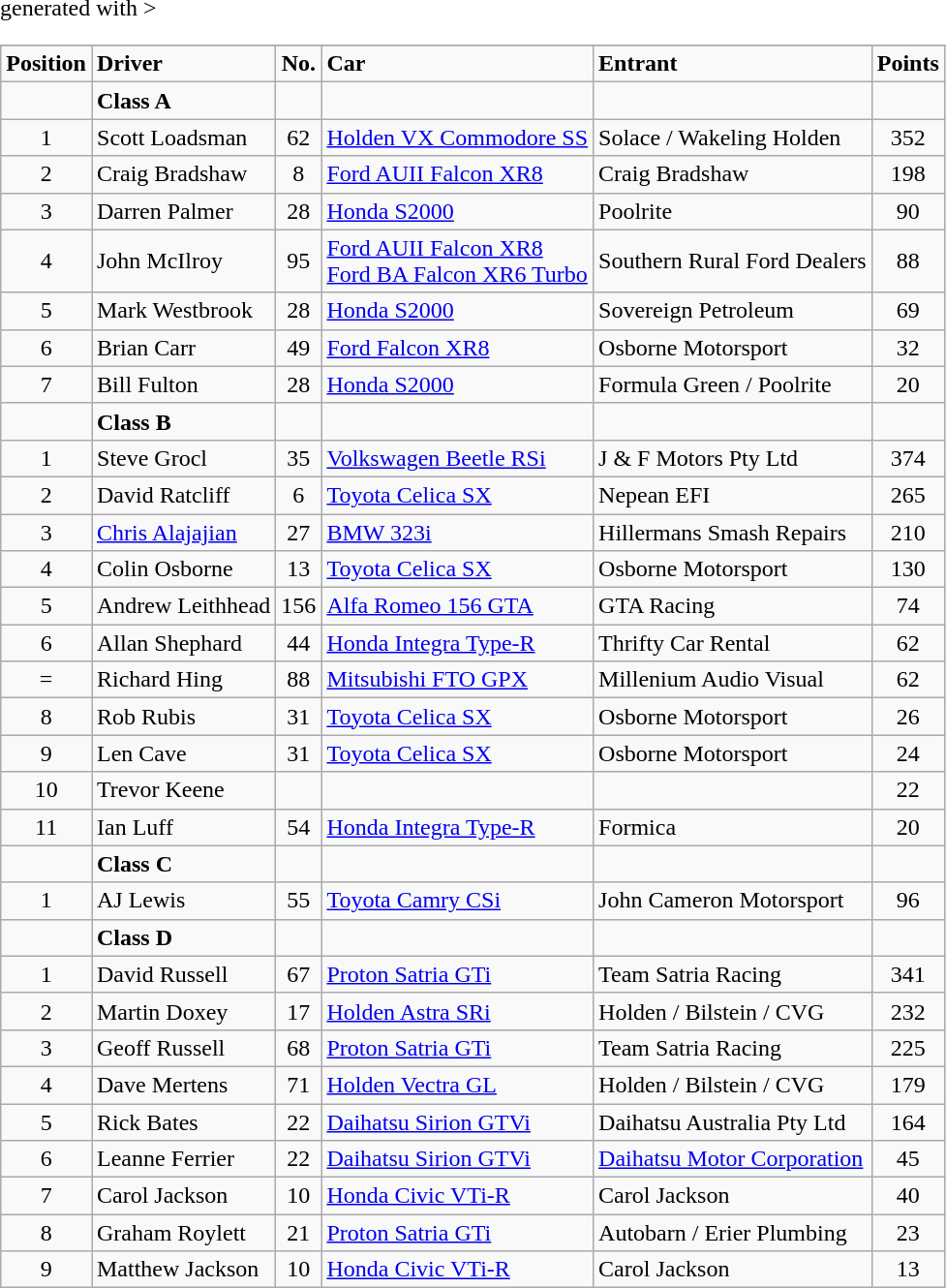<table class="wikitable" <hiddentext>generated with >
<tr>
</tr>
<tr style="font-weight:bold">
<td height="14" align="center">Position</td>
<td>Driver</td>
<td align="center">No.</td>
<td>Car</td>
<td>Entrant</td>
<td align="center">Points</td>
</tr>
<tr>
<td style="font-weight:bold" height="14" align="center"> </td>
<td style="font-weight:bold">Class A</td>
<td align="center"> </td>
<td> </td>
<td> </td>
<td align="center"> </td>
</tr>
<tr>
<td height="14" align="center">1</td>
<td>Scott Loadsman</td>
<td align="center">62</td>
<td><a href='#'>Holden VX Commodore SS</a></td>
<td>Solace / Wakeling Holden</td>
<td align="center">352</td>
</tr>
<tr>
<td height="14" align="center">2</td>
<td>Craig Bradshaw</td>
<td align="center">8</td>
<td><a href='#'>Ford AUII Falcon XR8</a></td>
<td>Craig Bradshaw</td>
<td align="center">198</td>
</tr>
<tr>
<td height="14" align="center">3</td>
<td>Darren Palmer</td>
<td align="center">28</td>
<td><a href='#'>Honda S2000</a></td>
<td>Poolrite</td>
<td align="center">90</td>
</tr>
<tr>
<td height="14" align="center">4</td>
<td>John McIlroy</td>
<td align="center">95</td>
<td><a href='#'>Ford AUII Falcon XR8</a> <br> <a href='#'>Ford BA Falcon XR6 Turbo</a></td>
<td>Southern Rural Ford Dealers</td>
<td align="center">88</td>
</tr>
<tr>
<td height="14" align="center">5</td>
<td>Mark Westbrook</td>
<td align="center">28</td>
<td><a href='#'>Honda S2000</a></td>
<td>Sovereign Petroleum</td>
<td align="center">69</td>
</tr>
<tr>
<td height="14" align="center">6</td>
<td>Brian Carr</td>
<td align="center">49</td>
<td><a href='#'>Ford Falcon XR8</a></td>
<td>Osborne Motorsport</td>
<td align="center">32</td>
</tr>
<tr>
<td height="14" align="center">7</td>
<td>Bill Fulton</td>
<td align="center">28</td>
<td><a href='#'>Honda S2000</a></td>
<td>Formula Green / Poolrite</td>
<td align="center">20</td>
</tr>
<tr>
<td style="font-weight:bold" height="14" align="center"> </td>
<td style="font-weight:bold">Class B</td>
<td align="center"> </td>
<td> </td>
<td> </td>
<td align="center"> </td>
</tr>
<tr>
<td height="14" align="center">1</td>
<td>Steve Grocl</td>
<td align="center">35</td>
<td><a href='#'>Volkswagen Beetle RSi</a></td>
<td>J & F Motors Pty Ltd</td>
<td align="center">374</td>
</tr>
<tr>
<td height="14" align="center">2</td>
<td>David Ratcliff</td>
<td align="center">6</td>
<td><a href='#'>Toyota Celica SX</a></td>
<td>Nepean EFI</td>
<td align="center">265</td>
</tr>
<tr>
<td height="14" align="center">3</td>
<td><a href='#'>Chris Alajajian</a></td>
<td align="center">27</td>
<td><a href='#'>BMW 323i</a></td>
<td>Hillermans Smash Repairs</td>
<td align="center">210</td>
</tr>
<tr>
<td height="14" align="center">4</td>
<td>Colin Osborne</td>
<td align="center">13</td>
<td><a href='#'>Toyota Celica SX</a></td>
<td>Osborne Motorsport</td>
<td align="center">130</td>
</tr>
<tr>
<td height="14" align="center">5</td>
<td>Andrew Leithhead</td>
<td align="center">156</td>
<td><a href='#'>Alfa Romeo 156 GTA</a></td>
<td>GTA Racing</td>
<td align="center">74</td>
</tr>
<tr>
<td height="14" align="center">6</td>
<td>Allan Shephard</td>
<td align="center">44</td>
<td><a href='#'>Honda Integra Type-R</a></td>
<td>Thrifty Car Rental</td>
<td align="center">62</td>
</tr>
<tr>
<td height="14" align="center">=</td>
<td>Richard Hing</td>
<td align="center">88</td>
<td><a href='#'>Mitsubishi FTO GPX</a></td>
<td>Millenium Audio Visual</td>
<td align="center">62</td>
</tr>
<tr>
<td height="14" align="center">8</td>
<td>Rob Rubis</td>
<td align="center">31</td>
<td><a href='#'>Toyota Celica SX</a></td>
<td>Osborne Motorsport</td>
<td align="center">26</td>
</tr>
<tr>
<td height="14" align="center">9</td>
<td>Len Cave</td>
<td align="center">31</td>
<td><a href='#'>Toyota Celica SX</a></td>
<td>Osborne Motorsport</td>
<td align="center">24</td>
</tr>
<tr>
<td height="14" align="center">10</td>
<td>Trevor Keene</td>
<td></td>
<td></td>
<td></td>
<td align="center">22</td>
</tr>
<tr>
<td height="14" align="center">11</td>
<td>Ian Luff</td>
<td align="center">54</td>
<td><a href='#'>Honda Integra Type-R</a></td>
<td>Formica</td>
<td align="center">20</td>
</tr>
<tr>
<td style="font-weight:bold" height="14" align="center"> </td>
<td style="font-weight:bold">Class C</td>
<td align="center"> </td>
<td></td>
<td></td>
<td align="center"> </td>
</tr>
<tr>
<td height="14" align="center">1</td>
<td>AJ Lewis</td>
<td align="center">55</td>
<td><a href='#'>Toyota Camry CSi</a></td>
<td>John Cameron Motorsport</td>
<td align="center">96</td>
</tr>
<tr>
<td style="font-weight:bold" height="14" align="center"> </td>
<td style="font-weight:bold">Class D</td>
<td align="center"> </td>
<td> </td>
<td> </td>
<td align="center"> </td>
</tr>
<tr>
<td height="14" align="center">1</td>
<td>David Russell</td>
<td align="center">67</td>
<td><a href='#'>Proton Satria GTi</a></td>
<td>Team Satria Racing</td>
<td align="center">341</td>
</tr>
<tr>
<td height="14" align="center">2</td>
<td>Martin Doxey</td>
<td align="center">17</td>
<td><a href='#'>Holden Astra SRi</a></td>
<td>Holden / Bilstein / CVG</td>
<td align="center">232</td>
</tr>
<tr>
<td height="14" align="center">3</td>
<td>Geoff Russell</td>
<td align="center">68</td>
<td><a href='#'>Proton Satria GTi</a></td>
<td>Team Satria Racing</td>
<td align="center">225</td>
</tr>
<tr>
<td height="14" align="center">4</td>
<td>Dave Mertens</td>
<td align="center">71</td>
<td><a href='#'>Holden Vectra GL</a></td>
<td>Holden / Bilstein / CVG</td>
<td align="center">179</td>
</tr>
<tr>
<td height="14" align="center">5</td>
<td>Rick Bates</td>
<td align="center">22</td>
<td><a href='#'>Daihatsu Sirion GTVi</a></td>
<td>Daihatsu Australia Pty Ltd</td>
<td align="center">164</td>
</tr>
<tr>
<td height="14" align="center">6</td>
<td>Leanne Ferrier</td>
<td align="center">22</td>
<td><a href='#'>Daihatsu Sirion GTVi</a></td>
<td><a href='#'>Daihatsu Motor Corporation</a></td>
<td align="center">45</td>
</tr>
<tr>
<td height="14" align="center">7</td>
<td>Carol Jackson</td>
<td align="center">10</td>
<td><a href='#'>Honda Civic VTi-R</a></td>
<td>Carol Jackson</td>
<td align="center">40</td>
</tr>
<tr>
<td height="14" align="center">8</td>
<td>Graham Roylett</td>
<td align="center">21</td>
<td><a href='#'>Proton Satria GTi</a></td>
<td>Autobarn / Erier Plumbing</td>
<td align="center">23</td>
</tr>
<tr>
<td height="14" align="center">9</td>
<td>Matthew Jackson</td>
<td align="center">10</td>
<td><a href='#'>Honda Civic VTi-R</a></td>
<td>Carol Jackson</td>
<td align="center">13</td>
</tr>
</table>
